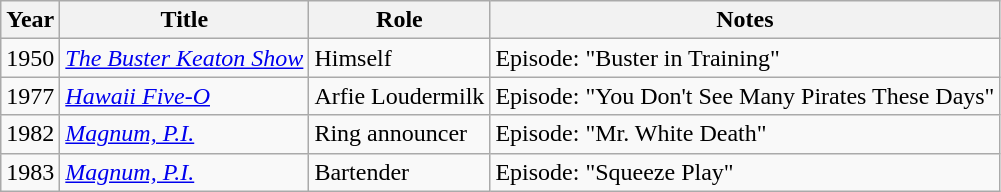<table class="wikitable sortable">
<tr>
<th>Year</th>
<th>Title</th>
<th>Role</th>
<th class="unsortable">Notes</th>
</tr>
<tr>
<td>1950</td>
<td><em><a href='#'>The Buster Keaton Show</a></em></td>
<td>Himself</td>
<td>Episode: "Buster in Training"</td>
</tr>
<tr>
<td>1977</td>
<td><em><a href='#'>Hawaii Five-O</a></em></td>
<td>Arfie Loudermilk</td>
<td>Episode: "You Don't See Many Pirates These Days"</td>
</tr>
<tr>
<td>1982</td>
<td><em><a href='#'>Magnum, P.I.</a></em></td>
<td>Ring announcer</td>
<td>Episode: "Mr. White Death"</td>
</tr>
<tr>
<td>1983</td>
<td><em><a href='#'>Magnum, P.I.</a></em></td>
<td>Bartender</td>
<td>Episode: "Squeeze Play"</td>
</tr>
</table>
